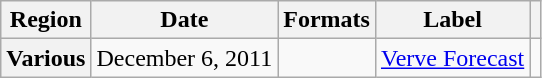<table class="wikitable plainrowheaders">
<tr>
<th scope="col">Region</th>
<th scope="col">Date</th>
<th scope="col">Formats</th>
<th scope="col">Label</th>
<th scope="col"></th>
</tr>
<tr>
<th scope="row">Various</th>
<td rowspan="1">December 6, 2011</td>
<td rowspan="1"></td>
<td rowspan="1"><a href='#'>Verve Forecast</a></td>
<td style="text-align:center;" rowspan="1"></td>
</tr>
</table>
